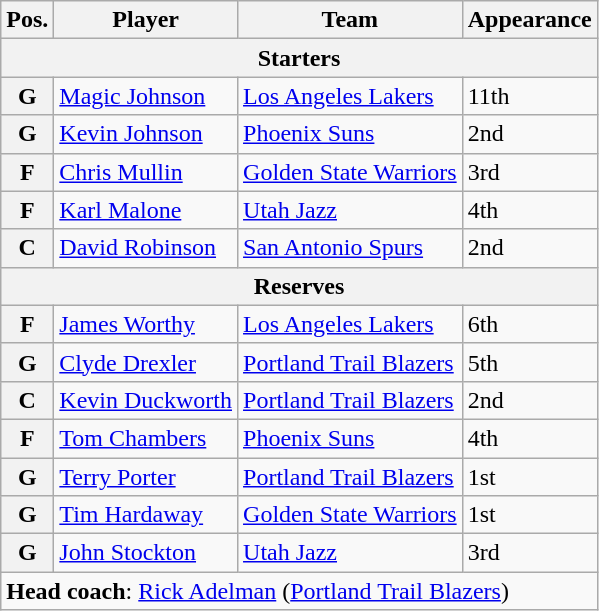<table class="wikitable">
<tr>
<th>Pos.</th>
<th>Player</th>
<th>Team</th>
<th>Appearance</th>
</tr>
<tr>
<th colspan="4">Starters</th>
</tr>
<tr>
<th>G</th>
<td><a href='#'>Magic Johnson</a></td>
<td><a href='#'>Los Angeles Lakers</a></td>
<td>11th</td>
</tr>
<tr>
<th>G</th>
<td><a href='#'>Kevin Johnson</a></td>
<td><a href='#'>Phoenix Suns</a></td>
<td>2nd</td>
</tr>
<tr>
<th>F</th>
<td><a href='#'>Chris Mullin</a></td>
<td><a href='#'>Golden State Warriors</a></td>
<td>3rd</td>
</tr>
<tr>
<th>F</th>
<td><a href='#'>Karl Malone</a></td>
<td><a href='#'>Utah Jazz</a></td>
<td>4th</td>
</tr>
<tr>
<th>C</th>
<td><a href='#'>David Robinson</a></td>
<td><a href='#'>San Antonio Spurs</a></td>
<td>2nd</td>
</tr>
<tr>
<th colspan="4">Reserves</th>
</tr>
<tr>
<th>F</th>
<td><a href='#'>James Worthy</a></td>
<td><a href='#'>Los Angeles Lakers</a></td>
<td>6th</td>
</tr>
<tr>
<th>G</th>
<td><a href='#'>Clyde Drexler</a></td>
<td><a href='#'>Portland Trail Blazers</a></td>
<td>5th</td>
</tr>
<tr>
<th>C</th>
<td><a href='#'>Kevin Duckworth</a></td>
<td><a href='#'>Portland Trail Blazers</a></td>
<td>2nd</td>
</tr>
<tr>
<th>F</th>
<td><a href='#'>Tom Chambers</a></td>
<td><a href='#'>Phoenix Suns</a></td>
<td>4th</td>
</tr>
<tr>
<th>G</th>
<td><a href='#'>Terry Porter</a></td>
<td><a href='#'>Portland Trail Blazers</a></td>
<td>1st</td>
</tr>
<tr>
<th>G</th>
<td><a href='#'>Tim Hardaway</a></td>
<td><a href='#'>Golden State Warriors</a></td>
<td>1st</td>
</tr>
<tr>
<th>G</th>
<td><a href='#'>John Stockton</a></td>
<td><a href='#'>Utah Jazz</a></td>
<td>3rd</td>
</tr>
<tr>
<td colspan="4"><strong>Head coach</strong>: <a href='#'>Rick Adelman</a> (<a href='#'>Portland Trail Blazers</a>)</td>
</tr>
</table>
